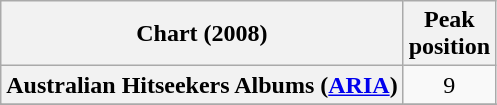<table class="wikitable sortable plainrowheaders" style="text-align:center">
<tr>
<th scope="col">Chart (2008)</th>
<th scope="col">Peak<br>position</th>
</tr>
<tr>
<th scope="row">Australian Hitseekers Albums (<a href='#'>ARIA</a>)</th>
<td>9</td>
</tr>
<tr>
</tr>
<tr>
</tr>
<tr>
</tr>
<tr>
</tr>
<tr>
</tr>
</table>
